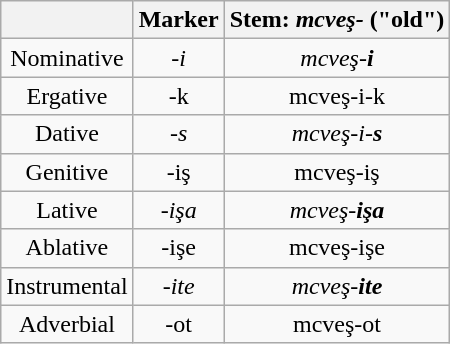<table class="wikitable" style="text-align:center;">
<tr>
<th> </th>
<th>Marker</th>
<th>Stem: <em>mcveş-</em> ("old")</th>
</tr>
<tr>
<td>Nominative</td>
<td>-<em>i</em></td>
<td><em>mcveş-<strong>i<strong><em></td>
</tr>
<tr>
<td>Ergative</td>
<td>-</em>k<em></td>
<td></em>mcveş-i-</strong>k</em></strong></td>
</tr>
<tr>
<td>Dative</td>
<td>-<em>s</em></td>
<td><em>mcveş-i-<strong>s<strong><em></td>
</tr>
<tr>
<td>Genitive</td>
<td>-</em>iş<em></td>
<td></em>mcveş-</strong>iş</em></strong></td>
</tr>
<tr>
<td>Lative</td>
<td>-<em>işa</em></td>
<td><em>mcveş-<strong>işa<strong><em></td>
</tr>
<tr>
<td>Ablative</td>
<td>-</em>işe<em></td>
<td></em>mcveş-</strong>işe</em></strong></td>
</tr>
<tr>
<td>Instrumental</td>
<td>-<em>ite</em></td>
<td><em>mcveş-<strong>ite<strong><em></td>
</tr>
<tr>
<td>Adverbial</td>
<td>-</em>ot<em></td>
<td></em>mcveş-</strong>ot</em></strong></td>
</tr>
</table>
